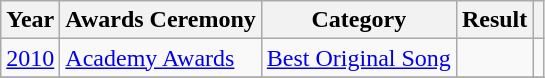<table class="wikitable sortable plainrowheaders">
<tr>
<th scope="col">Year</th>
<th scope="col">Awards Ceremony</th>
<th scope="col">Category</th>
<th scope="col">Result</th>
<th scope="col" class="unsortable"></th>
</tr>
<tr>
<td><a href='#'>2010</a></td>
<td><a href='#'>Academy Awards</a></td>
<td><a href='#'>Best Original Song</a></td>
<td></td>
<td></td>
</tr>
<tr>
</tr>
</table>
